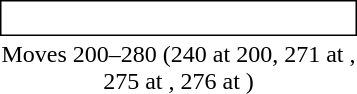<table style="display:inline; display:inline-table;">
<tr>
<td style="border: solid thin; padding: 2px;"><br></td>
</tr>
<tr>
<td style="text-align:center">Moves 200–280 (240 at 200, 271 at ,<br>275 at , 276 at )</td>
</tr>
</table>
